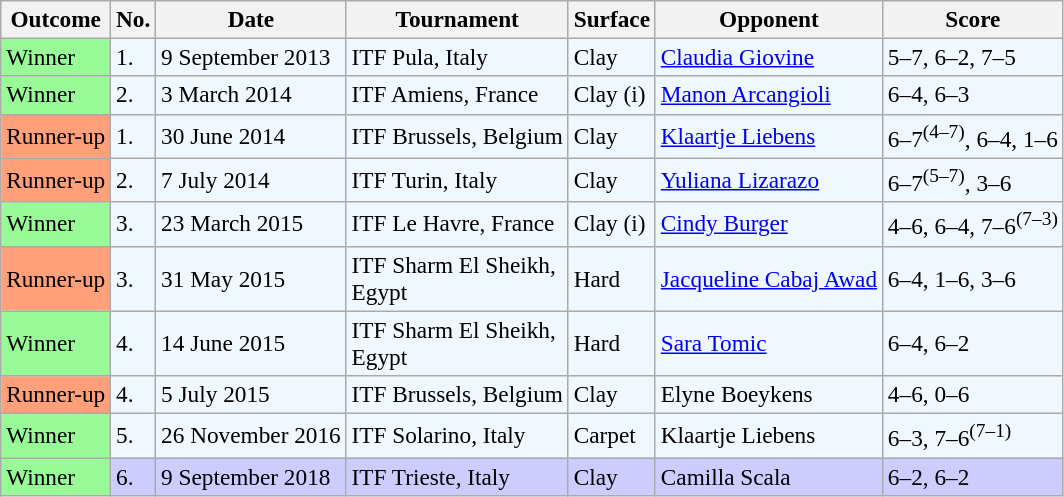<table class="sortable wikitable" style=font-size:97%>
<tr>
<th>Outcome</th>
<th>No.</th>
<th>Date</th>
<th>Tournament</th>
<th>Surface</th>
<th>Opponent</th>
<th class="unsortable">Score</th>
</tr>
<tr style="background:#f0f8ff;">
<td style="background:#98fb98;">Winner</td>
<td>1.</td>
<td>9 September 2013</td>
<td>ITF Pula, Italy</td>
<td>Clay</td>
<td> <a href='#'>Claudia Giovine</a></td>
<td>5–7, 6–2, 7–5</td>
</tr>
<tr style="background:#f0f8ff;">
<td style="background:#98fb98;">Winner</td>
<td>2.</td>
<td>3 March 2014</td>
<td>ITF Amiens, France</td>
<td>Clay (i)</td>
<td> <a href='#'>Manon Arcangioli</a></td>
<td>6–4, 6–3</td>
</tr>
<tr style="background:#f0f8ff;">
<td style="background:#ffa07a;">Runner-up</td>
<td>1.</td>
<td>30 June 2014</td>
<td>ITF Brussels, Belgium</td>
<td>Clay</td>
<td> <a href='#'>Klaartje Liebens</a></td>
<td>6–7<sup>(4–7)</sup>, 6–4, 1–6</td>
</tr>
<tr style="background:#f0f8ff;">
<td style="background:#ffa07a;">Runner-up</td>
<td>2.</td>
<td>7 July 2014</td>
<td>ITF Turin, Italy</td>
<td>Clay</td>
<td> <a href='#'>Yuliana Lizarazo</a></td>
<td>6–7<sup>(5–7)</sup>, 3–6</td>
</tr>
<tr style="background:#f0f8ff;">
<td style="background:#98fb98;">Winner</td>
<td>3.</td>
<td>23 March 2015</td>
<td>ITF Le Havre, France</td>
<td>Clay (i)</td>
<td> <a href='#'>Cindy Burger</a></td>
<td>4–6, 6–4, 7–6<sup>(7–3)</sup></td>
</tr>
<tr style="background:#f0f8ff;">
<td style="background:#ffa07a;">Runner-up</td>
<td>3.</td>
<td>31 May 2015</td>
<td>ITF Sharm El Sheikh, <br>Egypt</td>
<td>Hard</td>
<td> <a href='#'>Jacqueline Cabaj Awad</a></td>
<td>6–4, 1–6, 3–6</td>
</tr>
<tr style="background:#f0f8ff;">
<td style="background:#98fb98;">Winner</td>
<td>4.</td>
<td>14 June 2015</td>
<td>ITF Sharm El Sheikh, <br>Egypt</td>
<td>Hard</td>
<td> <a href='#'>Sara Tomic</a></td>
<td>6–4, 6–2</td>
</tr>
<tr style="background:#f0f8ff;">
<td style="background:#ffa07a;">Runner-up</td>
<td>4.</td>
<td>5 July 2015</td>
<td>ITF Brussels, Belgium</td>
<td>Clay</td>
<td> Elyne Boeykens</td>
<td>4–6, 0–6</td>
</tr>
<tr style="background:#f0f8ff;">
<td style="background:#98fb98;">Winner</td>
<td>5.</td>
<td>26 November 2016</td>
<td>ITF Solarino, Italy</td>
<td>Carpet</td>
<td> Klaartje Liebens</td>
<td>6–3, 7–6<sup>(7–1)</sup></td>
</tr>
<tr style="background:#ccccff;">
<td style="background:#98fb98;">Winner</td>
<td>6.</td>
<td>9 September 2018</td>
<td>ITF Trieste, Italy</td>
<td>Clay</td>
<td> Camilla Scala</td>
<td>6–2, 6–2</td>
</tr>
</table>
